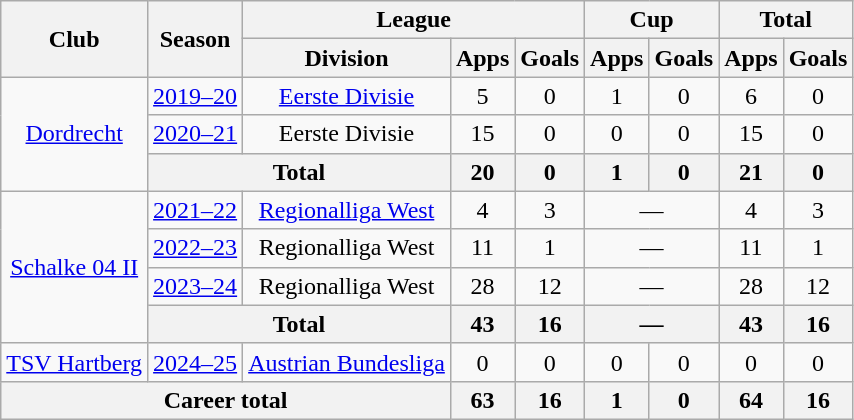<table class="wikitable" style="text-align:center">
<tr>
<th rowspan="2">Club</th>
<th rowspan="2">Season</th>
<th colspan="3">League</th>
<th colspan="2">Cup</th>
<th colspan="2">Total</th>
</tr>
<tr>
<th>Division</th>
<th>Apps</th>
<th>Goals</th>
<th>Apps</th>
<th>Goals</th>
<th>Apps</th>
<th>Goals</th>
</tr>
<tr>
<td rowspan="3"><a href='#'>Dordrecht</a></td>
<td><a href='#'>2019–20</a></td>
<td><a href='#'>Eerste Divisie</a></td>
<td>5</td>
<td>0</td>
<td>1</td>
<td>0</td>
<td>6</td>
<td>0</td>
</tr>
<tr>
<td><a href='#'>2020–21</a></td>
<td>Eerste Divisie</td>
<td>15</td>
<td>0</td>
<td>0</td>
<td>0</td>
<td>15</td>
<td>0</td>
</tr>
<tr>
<th colspan="2">Total</th>
<th>20</th>
<th>0</th>
<th>1</th>
<th>0</th>
<th>21</th>
<th>0</th>
</tr>
<tr>
<td rowspan="4"><a href='#'>Schalke 04 II</a></td>
<td><a href='#'>2021–22</a></td>
<td><a href='#'>Regionalliga West</a></td>
<td>4</td>
<td>3</td>
<td colspan="2">—</td>
<td>4</td>
<td>3</td>
</tr>
<tr>
<td><a href='#'>2022–23</a></td>
<td>Regionalliga West</td>
<td>11</td>
<td>1</td>
<td colspan="2">—</td>
<td>11</td>
<td>1</td>
</tr>
<tr>
<td><a href='#'>2023–24</a></td>
<td>Regionalliga West</td>
<td>28</td>
<td>12</td>
<td colspan="2">—</td>
<td>28</td>
<td>12</td>
</tr>
<tr>
<th colspan="2">Total</th>
<th>43</th>
<th>16</th>
<th colspan="2">—</th>
<th>43</th>
<th>16</th>
</tr>
<tr>
<td><a href='#'>TSV Hartberg</a></td>
<td><a href='#'>2024–25</a></td>
<td><a href='#'>Austrian Bundesliga</a></td>
<td>0</td>
<td>0</td>
<td>0</td>
<td>0</td>
<td>0</td>
<td>0</td>
</tr>
<tr>
<th colspan="3">Career total</th>
<th>63</th>
<th>16</th>
<th>1</th>
<th>0</th>
<th>64</th>
<th>16</th>
</tr>
</table>
